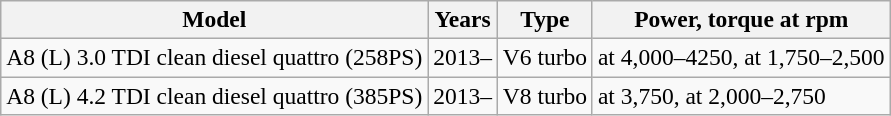<table class="wikitable sortable collapsible" style="font-size:98%;">
<tr>
<th>Model</th>
<th>Years</th>
<th>Type</th>
<th>Power, torque at rpm</th>
</tr>
<tr>
<td>A8 (L) 3.0 TDI clean diesel quattro (258PS)</td>
<td>2013–</td>
<td> V6 turbo</td>
<td> at 4,000–4250,  at 1,750–2,500</td>
</tr>
<tr>
<td>A8 (L) 4.2 TDI clean diesel quattro (385PS)</td>
<td>2013–</td>
<td> V8 turbo</td>
<td> at 3,750,  at 2,000–2,750</td>
</tr>
</table>
